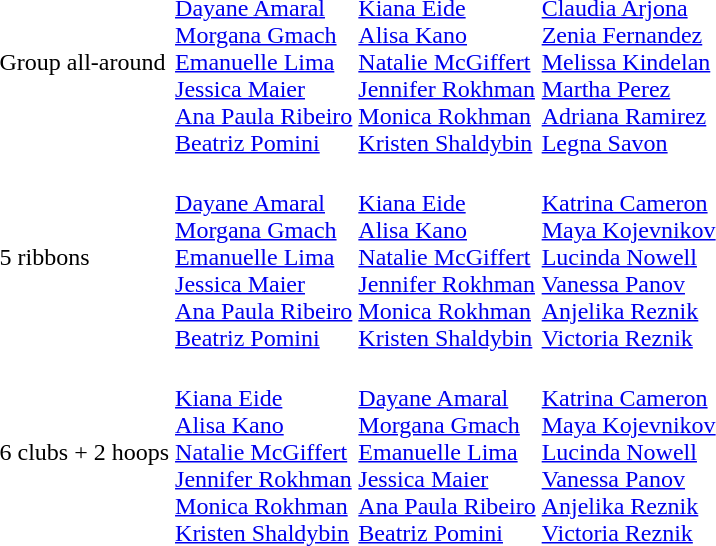<table>
<tr>
<td>Group all-around<br></td>
<td><br><a href='#'>Dayane Amaral</a><br><a href='#'>Morgana Gmach</a><br><a href='#'>Emanuelle Lima</a><br><a href='#'>Jessica Maier</a><br><a href='#'>Ana Paula Ribeiro</a><br><a href='#'>Beatriz Pomini</a></td>
<td><br><a href='#'>Kiana Eide</a><br><a href='#'>Alisa Kano</a><br><a href='#'>Natalie McGiffert</a><br><a href='#'>Jennifer Rokhman</a><br><a href='#'>Monica Rokhman</a><br><a href='#'>Kristen Shaldybin</a></td>
<td><br><a href='#'>Claudia Arjona</a><br><a href='#'>Zenia Fernandez</a><br><a href='#'>Melissa Kindelan</a><br><a href='#'>Martha Perez</a><br><a href='#'>Adriana Ramirez</a><br><a href='#'>Legna Savon</a></td>
</tr>
<tr>
<td>5 ribbons <br></td>
<td><br><a href='#'>Dayane Amaral</a><br><a href='#'>Morgana Gmach</a><br><a href='#'>Emanuelle Lima</a><br><a href='#'>Jessica Maier</a><br><a href='#'>Ana Paula Ribeiro</a><br><a href='#'>Beatriz Pomini</a></td>
<td><br><a href='#'>Kiana Eide</a><br><a href='#'>Alisa Kano</a><br><a href='#'>Natalie McGiffert</a><br><a href='#'>Jennifer Rokhman</a><br><a href='#'>Monica Rokhman</a><br><a href='#'>Kristen Shaldybin</a></td>
<td><br><a href='#'>Katrina Cameron</a><br><a href='#'>Maya Kojevnikov</a><br><a href='#'>Lucinda Nowell</a><br><a href='#'>Vanessa Panov</a><br><a href='#'>Anjelika Reznik</a><br><a href='#'>Victoria Reznik</a></td>
</tr>
<tr>
<td>6 clubs + 2 hoops <br></td>
<td><br><a href='#'>Kiana Eide</a><br><a href='#'>Alisa Kano</a><br><a href='#'>Natalie McGiffert</a><br><a href='#'>Jennifer Rokhman</a><br><a href='#'>Monica Rokhman</a><br><a href='#'>Kristen Shaldybin</a></td>
<td><br><a href='#'>Dayane Amaral</a><br><a href='#'>Morgana Gmach</a><br><a href='#'>Emanuelle Lima</a><br><a href='#'>Jessica Maier</a><br><a href='#'>Ana Paula Ribeiro</a><br><a href='#'>Beatriz Pomini</a></td>
<td><br><a href='#'>Katrina Cameron</a><br><a href='#'>Maya Kojevnikov</a><br><a href='#'>Lucinda Nowell</a><br><a href='#'>Vanessa Panov</a><br><a href='#'>Anjelika Reznik</a><br><a href='#'>Victoria Reznik</a></td>
</tr>
</table>
